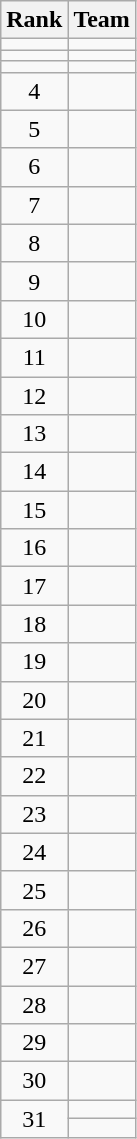<table class="wikitable">
<tr>
<th>Rank</th>
<th>Team</th>
</tr>
<tr>
<td align=center></td>
<td></td>
</tr>
<tr>
<td align=center></td>
<td></td>
</tr>
<tr>
<td align=center></td>
<td></td>
</tr>
<tr>
<td align=center>4</td>
<td></td>
</tr>
<tr>
<td align=center>5</td>
<td></td>
</tr>
<tr>
<td align=center>6</td>
<td></td>
</tr>
<tr>
<td align=center>7</td>
<td></td>
</tr>
<tr>
<td align=center>8</td>
<td></td>
</tr>
<tr>
<td align=center>9</td>
<td></td>
</tr>
<tr>
<td align=center>10</td>
<td></td>
</tr>
<tr>
<td align=center>11</td>
<td></td>
</tr>
<tr>
<td align=center>12</td>
<td></td>
</tr>
<tr>
<td align=center>13</td>
<td></td>
</tr>
<tr>
<td align=center>14</td>
<td></td>
</tr>
<tr>
<td align=center>15</td>
<td></td>
</tr>
<tr>
<td align=center>16</td>
<td></td>
</tr>
<tr>
<td align=center>17</td>
<td></td>
</tr>
<tr>
<td align=center>18</td>
<td></td>
</tr>
<tr>
<td align=center>19</td>
<td></td>
</tr>
<tr>
<td align=center>20</td>
<td></td>
</tr>
<tr>
<td align=center>21</td>
<td></td>
</tr>
<tr>
<td align=center>22</td>
<td></td>
</tr>
<tr>
<td align=center>23</td>
<td></td>
</tr>
<tr>
<td align=center>24</td>
<td></td>
</tr>
<tr>
<td align=center>25</td>
<td></td>
</tr>
<tr>
<td align=center>26</td>
<td></td>
</tr>
<tr>
<td align=center>27</td>
<td></td>
</tr>
<tr>
<td align=center>28</td>
<td></td>
</tr>
<tr>
<td align=center>29</td>
<td></td>
</tr>
<tr>
<td align=center>30</td>
<td></td>
</tr>
<tr>
<td align=center rowspan=2>31</td>
<td></td>
</tr>
<tr>
<td></td>
</tr>
</table>
